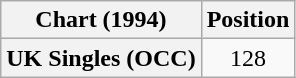<table class="wikitable sortable plainrowheaders" style="text-align:center">
<tr>
<th scope="col">Chart (1994)</th>
<th scope="col">Position</th>
</tr>
<tr>
<th scope="row">UK Singles (OCC)</th>
<td>128</td>
</tr>
</table>
